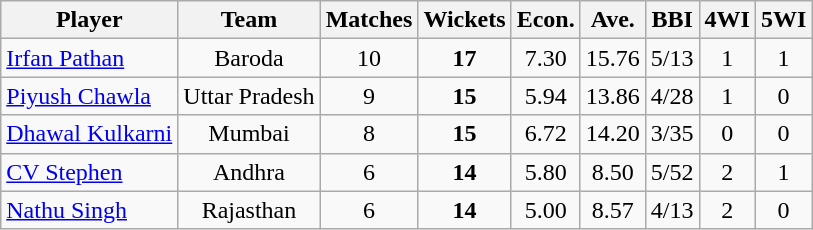<table class="wikitable sortable">
<tr>
<th>Player</th>
<th>Team</th>
<th>Matches</th>
<th>Wickets</th>
<th>Econ.</th>
<th>Ave.</th>
<th>BBI</th>
<th>4WI</th>
<th>5WI</th>
</tr>
<tr>
<td><a href='#'>Irfan Pathan</a></td>
<td style="text-align:center;">Baroda</td>
<td style="text-align:center;">10</td>
<td style="text-align:center;"><strong>17</strong></td>
<td style="text-align:center;">7.30</td>
<td style="text-align:center;">15.76</td>
<td style="text-align:center;">5/13</td>
<td style="text-align:center;">1</td>
<td style="text-align:center;">1</td>
</tr>
<tr>
<td><a href='#'>Piyush Chawla</a></td>
<td style="text-align:center;">Uttar Pradesh</td>
<td style="text-align:center;">9</td>
<td style="text-align:center;"><strong>15</strong></td>
<td style="text-align:center;">5.94</td>
<td style="text-align:center;">13.86</td>
<td style="text-align:center;">4/28</td>
<td style="text-align:center;">1</td>
<td style="text-align:center;">0</td>
</tr>
<tr>
<td><a href='#'>Dhawal Kulkarni</a></td>
<td style="text-align:center;">Mumbai</td>
<td style="text-align:center;">8</td>
<td style="text-align:center;"><strong>15</strong></td>
<td style="text-align:center;">6.72</td>
<td style="text-align:center;">14.20</td>
<td style="text-align:center;">3/35</td>
<td style="text-align:center;">0</td>
<td style="text-align:center;">0</td>
</tr>
<tr>
<td><a href='#'>CV Stephen</a></td>
<td style="text-align:center;">Andhra</td>
<td style="text-align:center;">6</td>
<td style="text-align:center;"><strong>14</strong></td>
<td style="text-align:center;">5.80</td>
<td style="text-align:center;">8.50</td>
<td style="text-align:center;">5/52</td>
<td style="text-align:center;">2</td>
<td style="text-align:center;">1</td>
</tr>
<tr>
<td><a href='#'>Nathu Singh</a></td>
<td style="text-align:center;">Rajasthan</td>
<td style="text-align:center;">6</td>
<td style="text-align:center;"><strong>14</strong></td>
<td style="text-align:center;">5.00</td>
<td style="text-align:center;">8.57</td>
<td style="text-align:center;">4/13</td>
<td style="text-align:center;">2</td>
<td style="text-align:center;">0</td>
</tr>
</table>
